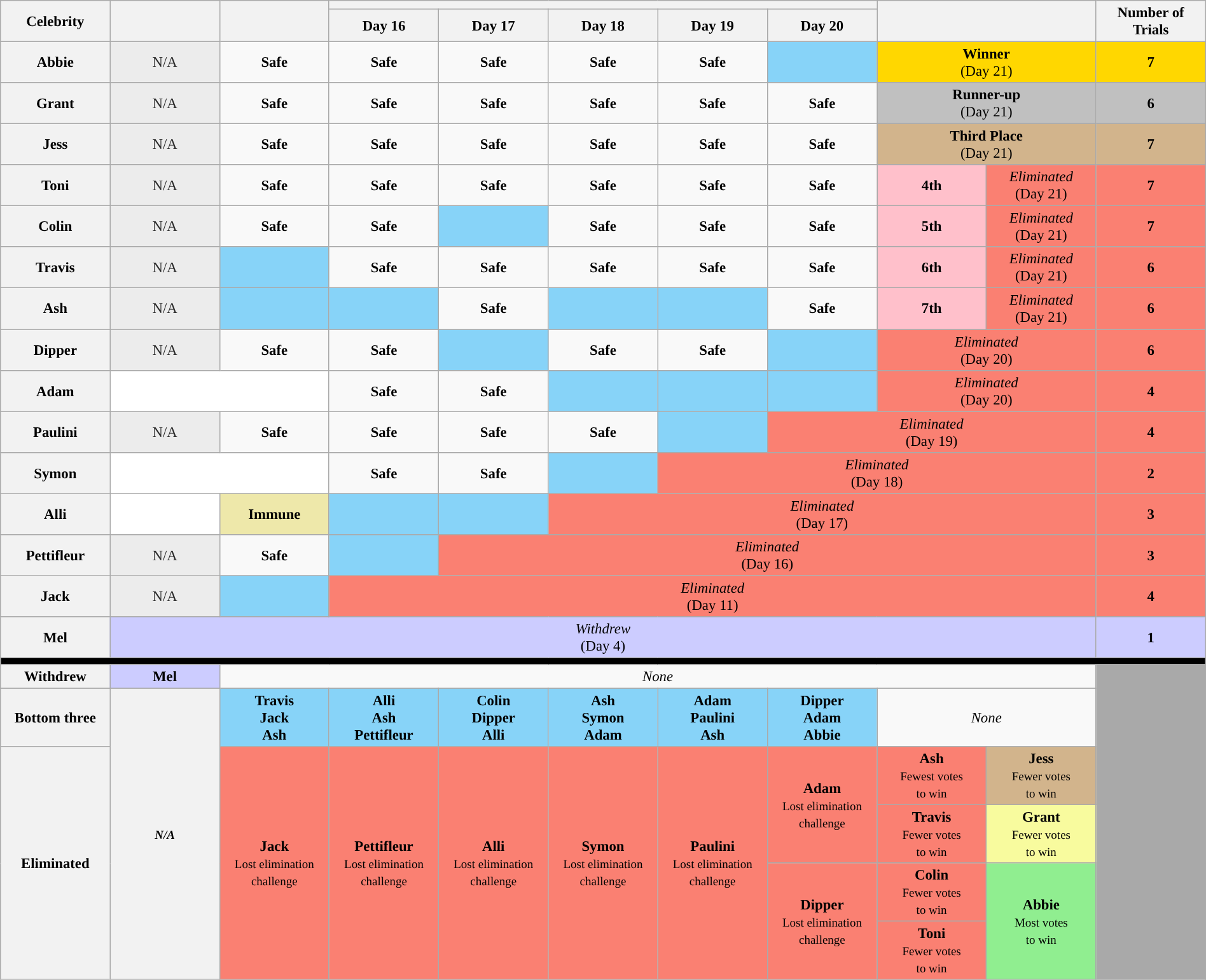<table class="wikitable" style="text-align:center; font-size:95%; width:100%;">
<tr>
<th rowspan="2" style="width:8%">Celebrity</th>
<th rowspan="2" style="width:8%"></th>
<th rowspan="2" style="width:8%"></th>
<th colspan="5" style="width:8%"></th>
<th rowspan="2" colspan="2" style="width:16%"></th>
<th rowspan="2" style="width:8%">Number of Trials</th>
</tr>
<tr>
<th style="width:8%">Day 16</th>
<th style="width:8%">Day 17</th>
<th style="width:8%">Day 18</th>
<th style="width:8%">Day 19</th>
<th style="width:8%">Day 20</th>
</tr>
<tr>
<th>Abbie</th>
<td style="background: #ececec; color: #2C2C2C; vertical-align: middle; text-align: center; " class="table-na"; colspan=1">N/A</td>
<td><strong>Safe</strong></td>
<td><strong>Safe</strong></td>
<td><strong>Safe</strong></td>
<td><strong>Safe</strong></td>
<td><strong>Safe</strong></td>
<td style="background:#87D3F8"></td>
<td style="background:gold" colspan=2><strong>Winner</strong><br>(Day 21)</td>
<td style=background:gold><strong>7</strong></td>
</tr>
<tr>
<th>Grant</th>
<td style="background: #ececec; color: #2C2C2C; vertical-align: middle; text-align: center; " class="table-na"; colspan="1">N/A</td>
<td><strong>Safe</strong></td>
<td><strong>Safe</strong></td>
<td><strong>Safe</strong></td>
<td><strong>Safe</strong></td>
<td><strong>Safe</strong></td>
<td><strong>Safe</strong></td>
<td style="background:silver" colspan=2><strong>Runner-up</strong><br>(Day 21)</td>
<td style=background:silver><strong>6</strong></td>
</tr>
<tr>
<th>Jess</th>
<td style="background: #ececec; color: #2C2C2C; vertical-align: middle; text-align: center; " class="table-na"; colspan="1">N/A</td>
<td><strong>Safe</strong></td>
<td><strong>Safe</strong></td>
<td><strong>Safe</strong></td>
<td><strong>Safe</strong></td>
<td><strong>Safe</strong></td>
<td><strong>Safe</strong></td>
<td style="background:tan" colspan=2><strong>Third Place</strong><br>(Day 21)</td>
<td style=background:tan><strong>7</strong></td>
</tr>
<tr>
<th>Toni</th>
<td style="background: #ececec; color: #2C2C2C; vertical-align: middle; text-align: center; " class="table-na"; colspan="1">N/A</td>
<td><strong>Safe</strong></td>
<td><strong>Safe</strong></td>
<td><strong>Safe</strong></td>
<td><strong>Safe</strong></td>
<td><strong>Safe</strong></td>
<td><strong>Safe</strong></td>
<td style="background:pink; width:8%"><strong>4th</strong></td>
<td style="background:salmon; width:8%"><em>Eliminated</em><br>(Day 21)</td>
<td style=background:salmon><strong>7</strong></td>
</tr>
<tr>
<th>Colin</th>
<td style="background: #ececec; color: #2C2C2C; vertical-align: middle; text-align: center; " class="table-na"; colspan="1">N/A</td>
<td><strong>Safe</strong></td>
<td><strong>Safe</strong></td>
<td style="background:#87D3F8"></td>
<td><strong>Safe</strong></td>
<td><strong>Safe</strong></td>
<td><strong>Safe</strong></td>
<td style=background:pink><strong>5th</strong></td>
<td style=background:salmon><em>Eliminated</em><br>(Day 21)</td>
<td style=background:salmon><strong>7</strong></td>
</tr>
<tr>
<th>Travis</th>
<td style="background: #ececec; color: #2C2C2C; vertical-align: middle; text-align: center; " class="table-na"; colspan="1">N/A</td>
<td style="background:#87D3F8"></td>
<td><strong>Safe</strong></td>
<td><strong>Safe</strong></td>
<td><strong>Safe</strong></td>
<td><strong>Safe</strong></td>
<td><strong>Safe</strong></td>
<td style=background:pink><strong>6th</strong></td>
<td style=background:salmon><em>Eliminated</em><br>(Day 21)</td>
<td style=background:salmon><strong>6</strong></td>
</tr>
<tr>
<th>Ash</th>
<td style="background: #ececec; color: #2C2C2C; vertical-align: middle; text-align: center; " class="table-na"; colspan="1">N/A</td>
<td style="background:#87D3F8"></td>
<td style="background:#87D3F8"></td>
<td><strong>Safe</strong></td>
<td style="background:#87D3F8"></td>
<td style="background:#87D3F8"></td>
<td><strong>Safe</strong></td>
<td style=background:pink><strong>7th</strong></td>
<td style=background:salmon><em>Eliminated</em><br>(Day 21)</td>
<td style=background:salmon><strong>6</strong></td>
</tr>
<tr>
<th>Dipper</th>
<td style="background: #ececec; color: #2C2C2C; vertical-align: middle; text-align: center; " class="table-na"; colspan="1">N/A</td>
<td><strong>Safe</strong></td>
<td><strong>Safe</strong></td>
<td style="background:#87D3F8"></td>
<td><strong>Safe</strong></td>
<td><strong>Safe</strong></td>
<td style="background:#87D3F8"></td>
<td colspan="2" style=background:salmon><em>Eliminated</em><br>(Day 20)</td>
<td style=background:salmon><strong>6</strong></td>
</tr>
<tr>
<th>Adam</th>
<td style=background:white; colspan="2"><em></em></td>
<td><strong>Safe</strong></td>
<td><strong>Safe</strong></td>
<td style="background:#87D3F8"></td>
<td style="background:#87D3F8"></td>
<td style="background:#87D3F8"></td>
<td colspan="2" style=background:salmon><em>Eliminated</em><br>(Day 20)</td>
<td style=background:salmon><strong>4</strong></td>
</tr>
<tr>
<th>Paulini</th>
<td style="background: #ececec; color: #2C2C2C; vertical-align: middle; text-align: center; " class="table-na"; colspan="1">N/A</td>
<td><strong>Safe</strong></td>
<td><strong>Safe</strong></td>
<td><strong>Safe</strong></td>
<td><strong>Safe</strong></td>
<td style="background:#87D3F8"></td>
<td colspan="3" style=background:salmon><em>Eliminated</em><br>(Day 19)</td>
<td style=background:salmon><strong>4</strong></td>
</tr>
<tr>
<th>Symon</th>
<td style=background:white; colspan="2"><em></em></td>
<td><strong>Safe</strong></td>
<td><strong>Safe</strong></td>
<td style="background:#87D3F8"></td>
<td colspan="4" style=background:salmon><em>Eliminated</em><br>(Day 18)</td>
<td style=background:salmon><strong>2</strong></td>
</tr>
<tr>
<th>Alli</th>
<td style=background:white; colspan="1"><em></em></td>
<td bgcolor=#EEE8AA><strong>Immune</strong></td>
<td style="background:#87D3F8"></td>
<td style="background:#87D3F8"></td>
<td colspan="5" style=background:salmon><em>Eliminated</em><br>(Day 17)</td>
<td style=background:salmon><strong>3</strong></td>
</tr>
<tr>
<th>Pettifleur</th>
<td style="background: #ececec; color: #2C2C2C; vertical-align: middle; text-align: center; " class="table-na"; colspan="1">N/A</td>
<td><strong>Safe</strong></td>
<td style="background:#87D3F8"></td>
<td colspan="6" style=background:salmon><em>Eliminated</em><br>(Day 16)</td>
<td style=background:salmon><strong>3</strong></td>
</tr>
<tr>
<th>Jack</th>
<td style="background: #ececec; color: #2C2C2C; vertical-align: middle; text-align: center; " class="table-na"; colspan="1">N/A</td>
<td style="background:#87D3F8"></td>
<td colspan="7" style=background:salmon><em>Eliminated</em><br>(Day 11)</td>
<td style=background:salmon><strong>4</strong></td>
</tr>
<tr>
<th>Mel</th>
<td style="background:#ccf; text-align:center;" colspan="9"><em>Withdrew</em><br>(Day 4)</td>
<td style=background:#ccf><strong>1</strong></td>
</tr>
<tr>
<td style="background:#000;" colspan="11"></td>
</tr>
<tr>
<th>Withdrew</th>
<th style="background:#ccf">Mel</th>
<td colspan="8"><em>None</em></td>
<th style=background:darkgrey rowspan=11></th>
</tr>
<tr>
<th>Bottom three</th>
<th rowspan="5"; colspan="1"><small><em>N/A</em></small></th>
<th style="background:#87D3F8">Travis<br>Jack<br>Ash</th>
<th style="background:#87D3F8">Alli<br>Ash<br>Pettifleur</th>
<th style="background:#87D3F8">Colin<br>Dipper<br>Alli</th>
<th style="background:#87D3F8">Ash<br>Symon<br>Adam</th>
<th style="background:#87D3F8">Adam<br>Paulini<br>Ash</th>
<th style="background:#87D3F8">Dipper<br>Adam<br>Abbie</th>
<td colspan="2"><em>None</em></td>
</tr>
<tr>
<th rowspan="4">Eliminated</th>
<td style=background:salmon rowspan="4"><strong>Jack</strong><br><small>Lost elimination<br>challenge</small></td>
<td style=background:salmon rowspan="4"><strong>Pettifleur</strong><br><small>Lost elimination<br>challenge</small></td>
<td style=background:salmon rowspan="4"><strong>Alli</strong><br><small>Lost elimination<br>challenge</small></td>
<td style=background:salmon rowspan="4"><strong>Symon</strong><br><small>Lost elimination<br>challenge</small></td>
<td style=background:salmon rowspan="4"><strong>Paulini</strong><br><small>Lost elimination<br>challenge</small></td>
<td style=background:salmon rowspan="2"><strong>Adam</strong><br><small>Lost elimination<br>challenge</small></td>
<td style=background:salmon rowspan="1"><strong>Ash</strong><br><small>Fewest votes<br>to win</small></td>
<td style="background:tan" rowspan="1"><strong>Jess</strong><br><small>Fewer votes<br>to win</small></td>
</tr>
<tr>
<td style=background:salmon rowspan="1"><strong>Travis</strong><br><small>Fewer votes<br>to win</small></td>
<td style="background:#F8FB9E" rowspan="1"><strong>Grant</strong><br><small>Fewer votes<br>to win</small></td>
</tr>
<tr>
<td style=background:salmon rowspan="2"><strong>Dipper</strong><br><small>Lost elimination<br>challenge</small></td>
<td style=background:salmon rowspan="1"><strong>Colin</strong><br><small>Fewer votes<br>to win</small></td>
<td style="background:lightgreen" rowspan="2"><strong>Abbie</strong><br><small>Most votes<br>to win</small></td>
</tr>
<tr>
<td style=background:salmon rowspan="1"><strong>Toni</strong><br><small>Fewer votes<br>to win</small></td>
</tr>
</table>
